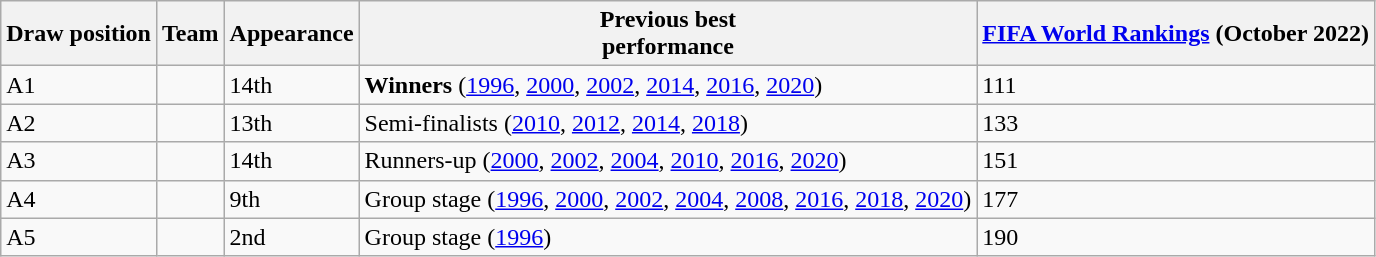<table class="wikitable" style="text-align:left;">
<tr>
<th>Draw position</th>
<th>Team</th>
<th>Appearance</th>
<th>Previous best<br>performance</th>
<th><a href='#'>FIFA World Rankings</a> (October 2022)</th>
</tr>
<tr>
<td>A1</td>
<td style=white-space:nowrap></td>
<td data-sort-value="37">14th</td>
<td data-sort-value="6.04"><strong>Winners</strong> (<a href='#'>1996</a>, <a href='#'>2000</a>, <a href='#'>2002</a>, <a href='#'>2014</a>, <a href='#'>2016</a>, <a href='#'>2020</a>)</td>
<td>111</td>
</tr>
<tr>
<td>A2</td>
<td style=white-space:nowrap></td>
<td data-sort-value="37">13th</td>
<td data-sort-value="6.04">Semi-finalists (<a href='#'>2010</a>, <a href='#'>2012</a>, <a href='#'>2014</a>, <a href='#'>2018</a>)</td>
<td>133</td>
</tr>
<tr>
<td>A3</td>
<td style=white-space:nowrap></td>
<td data-sort-value="37">14th</td>
<td data-sort-value="6.04">Runners-up (<a href='#'>2000</a>, <a href='#'>2002</a>, <a href='#'>2004</a>, <a href='#'>2010</a>, <a href='#'>2016</a>, <a href='#'>2020</a>)</td>
<td>151</td>
</tr>
<tr>
<td>A4</td>
<td style=white-space:nowrap></td>
<td data-sort-value="37">9th</td>
<td data-sort-value="6.04">Group stage (<a href='#'>1996</a>, <a href='#'>2000</a>, <a href='#'>2002</a>, <a href='#'>2004</a>, <a href='#'>2008</a>, <a href='#'>2016</a>, <a href='#'>2018</a>, <a href='#'>2020</a>)</td>
<td>177</td>
</tr>
<tr>
<td>A5</td>
<td style=white-space:nowrap></td>
<td data-sort-value="37">2nd</td>
<td data-sort-value="6.04">Group stage (<a href='#'>1996</a>)</td>
<td>190</td>
</tr>
</table>
